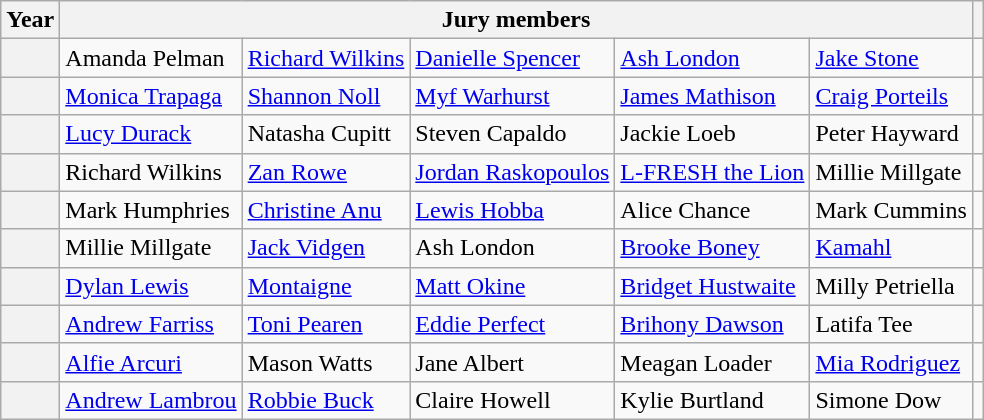<table class="wikitable plainrowheaders">
<tr>
<th scope="col">Year</th>
<th scope="col" colspan="5">Jury members</th>
<th scope="col"></th>
</tr>
<tr>
<th scope="row" style="text-align:center;"></th>
<td>Amanda Pelman</td>
<td><a href='#'>Richard Wilkins</a></td>
<td><a href='#'>Danielle Spencer</a></td>
<td><a href='#'>Ash London</a></td>
<td><a href='#'>Jake Stone</a></td>
<td style="text-align:center;"></td>
</tr>
<tr>
<th scope="row" style="text-align:center;"></th>
<td><a href='#'>Monica Trapaga</a></td>
<td><a href='#'>Shannon Noll</a></td>
<td><a href='#'>Myf Warhurst</a></td>
<td><a href='#'>James Mathison</a></td>
<td><a href='#'>Craig Porteils</a></td>
<td style="text-align:center;"></td>
</tr>
<tr>
<th scope="row" style="text-align:center;"></th>
<td><a href='#'>Lucy Durack</a></td>
<td>Natasha Cupitt</td>
<td>Steven Capaldo</td>
<td>Jackie Loeb</td>
<td>Peter Hayward</td>
<td style="text-align:center;"></td>
</tr>
<tr>
<th scope="row" style="text-align:center;"></th>
<td>Richard Wilkins</td>
<td><a href='#'>Zan Rowe</a></td>
<td><a href='#'>Jordan Raskopoulos</a></td>
<td><a href='#'>L-FRESH the Lion</a></td>
<td>Millie Millgate</td>
<td style="text-align:center;"></td>
</tr>
<tr>
<th scope="row" style="text-align:center;"></th>
<td>Mark Humphries</td>
<td><a href='#'>Christine Anu</a></td>
<td><a href='#'>Lewis Hobba</a></td>
<td>Alice Chance</td>
<td>Mark Cummins</td>
<td style="text-align:center;"></td>
</tr>
<tr>
<th scope="row" style="text-align:center;"></th>
<td>Millie Millgate</td>
<td><a href='#'>Jack Vidgen</a></td>
<td>Ash London</td>
<td><a href='#'>Brooke Boney</a></td>
<td><a href='#'>Kamahl</a></td>
<td style="text-align:center;"></td>
</tr>
<tr>
<th scope="row" style="text-align:center;"></th>
<td><a href='#'>Dylan Lewis</a></td>
<td><a href='#'>Montaigne</a></td>
<td><a href='#'>Matt Okine</a></td>
<td><a href='#'>Bridget Hustwaite</a></td>
<td>Milly Petriella</td>
<td style="text-align:center;"></td>
</tr>
<tr>
<th scope="row" style="text-align:center;"></th>
<td><a href='#'>Andrew Farriss</a></td>
<td><a href='#'>Toni Pearen</a></td>
<td><a href='#'>Eddie Perfect</a></td>
<td><a href='#'>Brihony Dawson</a></td>
<td>Latifa Tee</td>
<td style="text-align:center;"></td>
</tr>
<tr>
<th scope="row" style="text-align:center;"></th>
<td><a href='#'>Alfie Arcuri</a></td>
<td>Mason Watts</td>
<td>Jane Albert</td>
<td>Meagan Loader</td>
<td><a href='#'>Mia Rodriguez</a></td>
<td style="text-align:center;"></td>
</tr>
<tr>
<th scope="row" style="text-align:center;"></th>
<td><a href='#'>Andrew Lambrou</a></td>
<td><a href='#'>Robbie Buck</a></td>
<td>Claire Howell</td>
<td>Kylie Burtland</td>
<td>Simone Dow</td>
<td style="text-align: center;"></td>
</tr>
</table>
